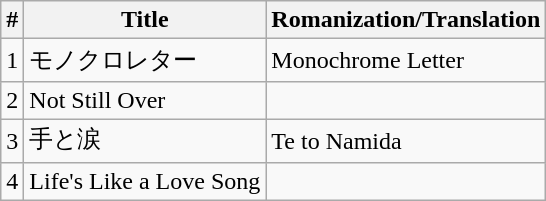<table class="wikitable">
<tr>
<th>#</th>
<th>Title</th>
<th>Romanization/Translation</th>
</tr>
<tr>
<td>1</td>
<td>モノクロレター</td>
<td>Monochrome Letter</td>
</tr>
<tr>
<td>2</td>
<td>Not Still Over</td>
<td></td>
</tr>
<tr>
<td>3</td>
<td>手と涙</td>
<td>Te to Namida</td>
</tr>
<tr>
<td>4</td>
<td>Life's Like a Love Song</td>
<td></td>
</tr>
</table>
